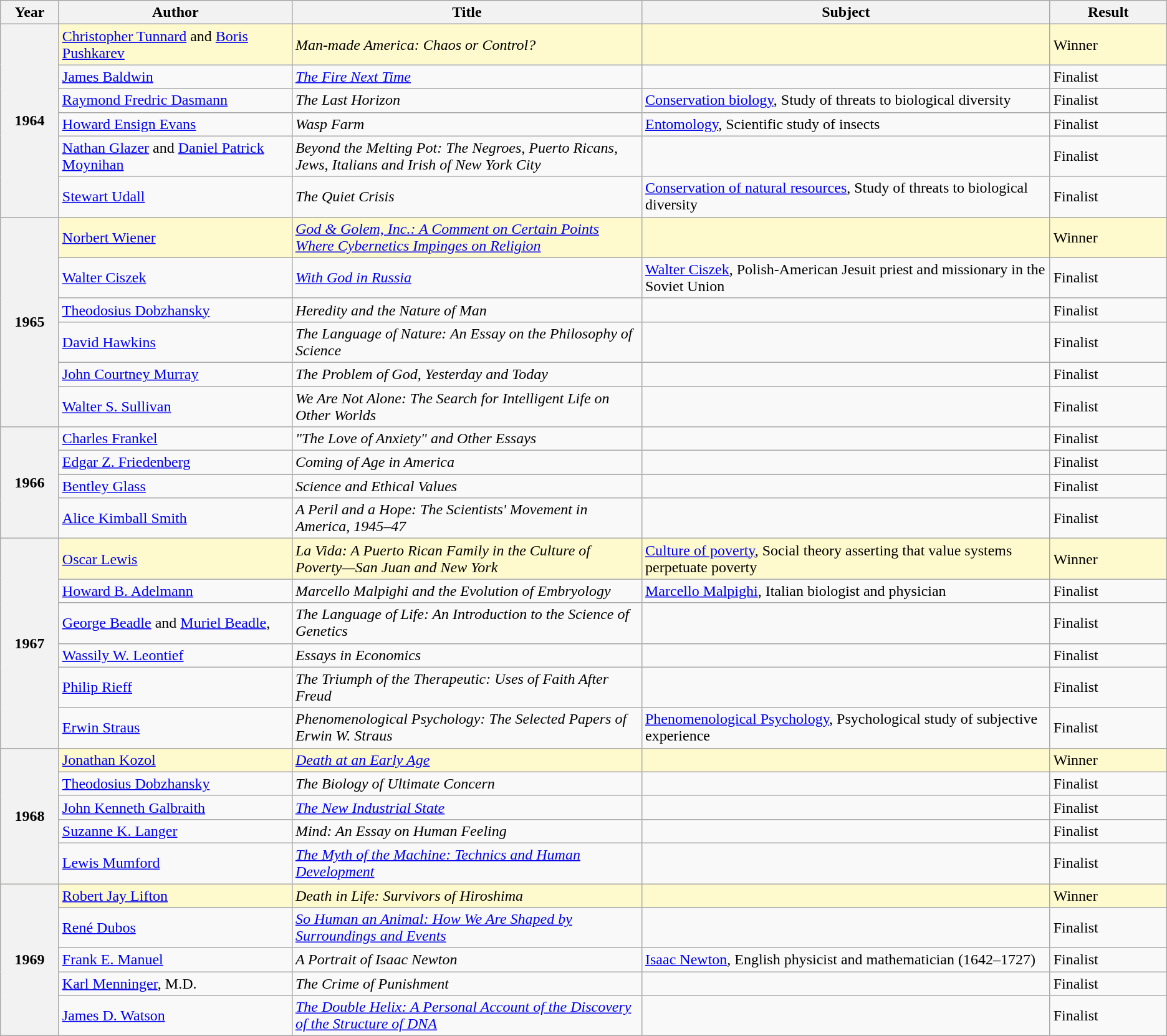<table class="wikitable">
<tr>
<th scope="col" width="5%">Year</th>
<th scope="col" width="20%">Author</th>
<th scope="col" width="30%">Title</th>
<th scope="col" width="35%">Subject</th>
<th scope="col" width="10%">Result</th>
</tr>
<tr style="background:LemonChiffon;" color:black>
<th rowspan="6">1964</th>
<td><a href='#'>Christopher Tunnard</a> and <a href='#'>Boris Pushkarev</a></td>
<td><em>Man-made America: Chaos or Control?</em></td>
<td></td>
<td>Winner</td>
</tr>
<tr>
<td><a href='#'>James Baldwin</a></td>
<td><em><a href='#'>The Fire Next Time</a></em></td>
<td></td>
<td>Finalist</td>
</tr>
<tr>
<td><a href='#'>Raymond Fredric Dasmann</a></td>
<td><em>The Last Horizon</em></td>
<td><a href='#'>Conservation biology</a>, Study of threats to biological diversity</td>
<td>Finalist</td>
</tr>
<tr>
<td><a href='#'>Howard Ensign Evans</a></td>
<td><em>Wasp Farm</em></td>
<td><a href='#'>Entomology</a>, Scientific study of insects</td>
<td>Finalist</td>
</tr>
<tr>
<td><a href='#'>Nathan Glazer</a> and <a href='#'>Daniel Patrick Moynihan</a></td>
<td><em>Beyond the Melting Pot: The Negroes, Puerto Ricans, Jews, Italians and Irish of New York City</em></td>
<td></td>
<td>Finalist</td>
</tr>
<tr>
<td><a href='#'>Stewart Udall</a></td>
<td><em>The Quiet Crisis</em></td>
<td><a href='#'>Conservation of natural resources</a>, Study of threats to biological diversity</td>
<td>Finalist</td>
</tr>
<tr style="background:LemonChiffon;" color:black>
<th rowspan="6">1965</th>
<td><a href='#'>Norbert Wiener</a></td>
<td><em><a href='#'>God & Golem, Inc.: A Comment on Certain Points Where Cybernetics Impinges on Religion</a></em></td>
<td></td>
<td>Winner</td>
</tr>
<tr>
<td><a href='#'>Walter Ciszek</a></td>
<td><em><a href='#'>With God in Russia</a></em></td>
<td><a href='#'>Walter Ciszek</a>, Polish-American Jesuit priest and missionary in the Soviet Union</td>
<td>Finalist</td>
</tr>
<tr>
<td><a href='#'>Theodosius Dobzhansky</a></td>
<td><em>Heredity and the Nature of Man</em></td>
<td></td>
<td>Finalist</td>
</tr>
<tr>
<td><a href='#'>David Hawkins</a></td>
<td><em>The Language of Nature: An Essay on the Philosophy of Science</em></td>
<td></td>
<td>Finalist</td>
</tr>
<tr>
<td><a href='#'>John Courtney Murray</a></td>
<td><em>The Problem of God, Yesterday and Today</em></td>
<td></td>
<td>Finalist</td>
</tr>
<tr>
<td><a href='#'>Walter S. Sullivan</a></td>
<td><em>We Are Not Alone: The Search for Intelligent Life on Other Worlds</em></td>
<td></td>
<td>Finalist</td>
</tr>
<tr>
<th rowspan="4">1966</th>
<td><a href='#'>Charles Frankel</a></td>
<td><em>"The Love of Anxiety" and Other Essays</em></td>
<td></td>
<td>Finalist</td>
</tr>
<tr>
<td><a href='#'>Edgar Z. Friedenberg</a></td>
<td><em>Coming of Age in America</em></td>
<td></td>
<td>Finalist</td>
</tr>
<tr>
<td><a href='#'>Bentley Glass</a></td>
<td><em>Science and Ethical Values</em></td>
<td></td>
<td>Finalist</td>
</tr>
<tr>
<td><a href='#'>Alice Kimball Smith</a></td>
<td><em>A Peril and a Hope: The Scientists' Movement in America, 1945–47</em></td>
<td></td>
<td>Finalist</td>
</tr>
<tr style="background:LemonChiffon;" color:black>
<th rowspan="6">1967</th>
<td><a href='#'>Oscar Lewis</a></td>
<td><em>La Vida: A Puerto Rican Family in the Culture of Poverty—San Juan and New York</em></td>
<td><a href='#'>Culture of poverty</a>, Social theory asserting that value systems perpetuate poverty</td>
<td>Winner</td>
</tr>
<tr>
<td><a href='#'>Howard B. Adelmann</a></td>
<td><em>Marcello Malpighi and the Evolution of Embryology</em></td>
<td><a href='#'>Marcello Malpighi</a>, Italian biologist and physician</td>
<td>Finalist</td>
</tr>
<tr>
<td><a href='#'>George Beadle</a> and <a href='#'>Muriel Beadle</a>,</td>
<td><em>The Language of Life: An Introduction to the Science of Genetics </em></td>
<td></td>
<td>Finalist</td>
</tr>
<tr>
<td><a href='#'>Wassily W. Leontief</a></td>
<td><em>Essays in Economics</em></td>
<td></td>
<td>Finalist</td>
</tr>
<tr>
<td><a href='#'>Philip Rieff</a></td>
<td><em>The Triumph of the Therapeutic: Uses of Faith After Freud</em></td>
<td></td>
<td>Finalist</td>
</tr>
<tr>
<td><a href='#'>Erwin Straus</a></td>
<td><em>Phenomenological Psychology: The Selected Papers of Erwin W. Straus</em></td>
<td><a href='#'>Phenomenological Psychology</a>, Psychological study of subjective experience</td>
<td>Finalist</td>
</tr>
<tr style="background:LemonChiffon;" color:black>
<th rowspan="5">1968</th>
<td><a href='#'>Jonathan Kozol</a></td>
<td><em><a href='#'>Death at an Early Age</a></em></td>
<td></td>
<td>Winner</td>
</tr>
<tr>
<td><a href='#'>Theodosius Dobzhansky</a></td>
<td><em>The Biology of Ultimate Concern</em></td>
<td></td>
<td>Finalist</td>
</tr>
<tr>
<td><a href='#'>John Kenneth Galbraith</a></td>
<td><em><a href='#'>The New Industrial State</a></em></td>
<td></td>
<td>Finalist</td>
</tr>
<tr>
<td><a href='#'>Suzanne K. Langer</a></td>
<td><em>Mind: An Essay on Human Feeling</em></td>
<td></td>
<td>Finalist</td>
</tr>
<tr>
<td><a href='#'>Lewis Mumford</a></td>
<td><em><a href='#'>The Myth of the Machine: Technics and Human Development</a></em></td>
<td></td>
<td>Finalist</td>
</tr>
<tr style="background:LemonChiffon;" color:black>
<th rowspan="5"><strong>1969</strong></th>
<td><a href='#'>Robert Jay Lifton</a></td>
<td><em>Death in Life: Survivors of Hiroshima</em></td>
<td></td>
<td>Winner</td>
</tr>
<tr>
<td><a href='#'>René Dubos</a></td>
<td><em><a href='#'>So Human an Animal: How We Are Shaped by Surroundings and Events</a></em></td>
<td></td>
<td>Finalist</td>
</tr>
<tr>
<td><a href='#'>Frank E. Manuel</a></td>
<td><em>A Portrait of Isaac Newton</em></td>
<td><a href='#'>Isaac Newton</a>, English physicist and mathematician (1642–1727)</td>
<td>Finalist</td>
</tr>
<tr>
<td><a href='#'>Karl Menninger</a>, M.D.</td>
<td><em>The Crime of Punishment</em></td>
<td></td>
<td>Finalist</td>
</tr>
<tr>
<td><a href='#'>James D. Watson</a></td>
<td><em><a href='#'>The Double Helix: A Personal Account of the Discovery of the Structure of DNA</a></em></td>
<td></td>
<td>Finalist</td>
</tr>
</table>
